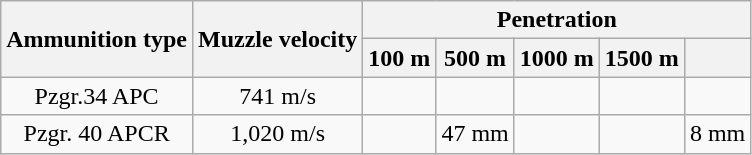<table class="wikitable">
<tr>
<th rowspan=2>Ammunition type</th>
<th rowspan=2>Muzzle velocity</th>
<th colspan=10>Penetration</th>
</tr>
<tr>
<th>100 m</th>
<th>500 m</th>
<th>1000 m</th>
<th>1500 m</th>
<th></th>
</tr>
<tr>
<td style="text-align:center">Pzgr.34 APC</td>
<td style="text-align:center">741 m/s</td>
<td></td>
<td></td>
<td></td>
<td></td>
<td></td>
</tr>
<tr>
<td style="text-align:center">Pzgr. 40 APCR</td>
<td style="text-align:center">1,020 m/s</td>
<td></td>
<td>47 mm</td>
<td></td>
<td></td>
<td>8 mm</td>
</tr>
</table>
